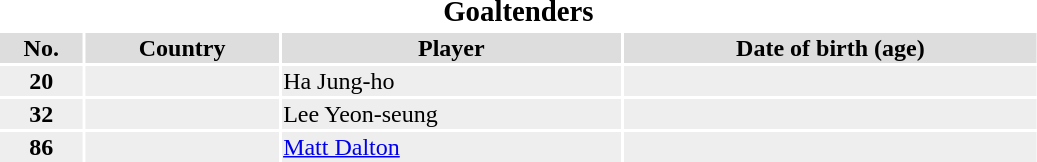<table width=55%>
<tr>
<th colspan=6><big>Goaltenders</big></th>
</tr>
<tr bgcolor="#dddddd">
<th>No.</th>
<th>Country</th>
<th>Player</th>
<th>Date of birth (age)</th>
</tr>
<tr bgcolor="#eeeeee">
<td align=center><strong>20</strong></td>
<td align=center></td>
<td>Ha Jung-ho</td>
<td></td>
</tr>
<tr bgcolor="#eeeeee">
<td align=center><strong>32</strong></td>
<td align=center></td>
<td>Lee Yeon-seung</td>
<td></td>
</tr>
<tr bgcolor="#eeeeee">
<td align=center><strong>86</strong></td>
<td align=center></td>
<td><a href='#'>Matt Dalton</a></td>
<td></td>
</tr>
</table>
